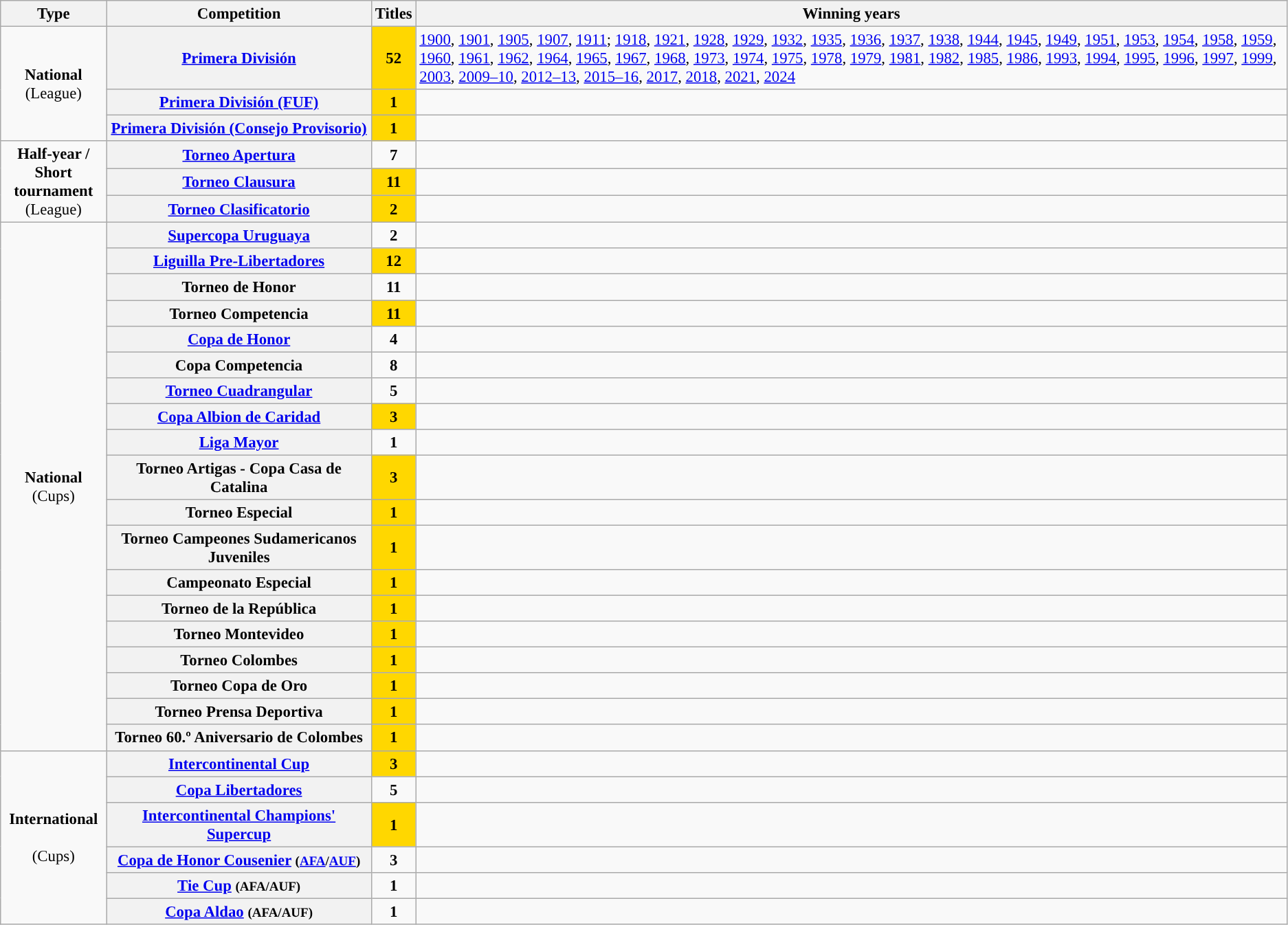<table class="wikitable sortable plainrowheaders" style="font-size:95%; text-align:center;">
<tr>
<th>Type</th>
<th width=250px>Competition</th>
<th>Titles</th>
<th>Winning years</th>
</tr>
<tr>
<td rowspan=3><strong>National</strong><br>(League)</td>
<th scope=col><a href='#'>Primera División</a></th>
<td bgcolor="gold"><strong>52</strong></td>
<td align="left"><a href='#'>1900</a>, <a href='#'>1901</a>, <a href='#'>1905</a>, <a href='#'>1907</a>, <a href='#'>1911</a>; <a href='#'>1918</a>, <a href='#'>1921</a>, <a href='#'>1928</a>, <a href='#'>1929</a>, <a href='#'>1932</a>, <a href='#'>1935</a>, <a href='#'>1936</a>, <a href='#'>1937</a>, <a href='#'>1938</a>, <a href='#'>1944</a>, <a href='#'>1945</a>, <a href='#'>1949</a>, <a href='#'>1951</a>, <a href='#'>1953</a>, <a href='#'>1954</a>, <a href='#'>1958</a>, <a href='#'>1959</a>, <a href='#'>1960</a>, <a href='#'>1961</a>, <a href='#'>1962</a>, <a href='#'>1964</a>, <a href='#'>1965</a>, <a href='#'>1967</a>, <a href='#'>1968</a>, <a href='#'>1973</a>, <a href='#'>1974</a>, <a href='#'>1975</a>, <a href='#'>1978</a>, <a href='#'>1979</a>, <a href='#'>1981</a>, <a href='#'>1982</a>, <a href='#'>1985</a>, <a href='#'>1986</a>, <a href='#'>1993</a>, <a href='#'>1994</a>, <a href='#'>1995</a>, <a href='#'>1996</a>, <a href='#'>1997</a>, <a href='#'>1999</a>, <a href='#'>2003</a>, <a href='#'>2009–10</a>, <a href='#'>2012–13</a>, <a href='#'>2015–16</a>, <a href='#'>2017</a>, <a href='#'>2018</a>, <a href='#'>2021</a>, <a href='#'>2024</a></td>
</tr>
<tr>
<th scope=col><a href='#'>Primera División (FUF)</a></th>
<td bgcolor="gold"><strong>1</strong></td>
<td></td>
</tr>
<tr>
<th scope=col><a href='#'>Primera División (Consejo Provisorio)</a></th>
<td bgcolor="gold"><strong>1</strong></td>
<td></td>
</tr>
<tr>
<td rowspan=3><strong>Half-year / Short<br>tournament</strong><br>(League)</td>
<th scope=col><a href='#'>Torneo Apertura</a></th>
<td><strong>7</strong></td>
<td></td>
</tr>
<tr>
<th scope=col><a href='#'>Torneo Clausura</a></th>
<td bgcolor="gold"><strong>11</strong></td>
<td></td>
</tr>
<tr>
<th scope=col><a href='#'>Torneo Clasificatorio</a></th>
<td bgcolor="gold"><strong>2</strong></td>
<td></td>
</tr>
<tr>
<td rowspan="19"><strong>National</strong><br>(Cups)</td>
<th scope=col><a href='#'>Supercopa Uruguaya</a></th>
<td><strong>2</strong></td>
<td></td>
</tr>
<tr>
<th scope=col><a href='#'>Liguilla Pre-Libertadores</a></th>
<td bgcolor="gold"><strong>12</strong></td>
<td></td>
</tr>
<tr>
<th scope="col">Torneo de Honor</th>
<td><strong>11</strong></td>
<td></td>
</tr>
<tr>
<th scope="col">Torneo Competencia</th>
<td bgcolor="gold"><strong>11</strong></td>
<td></td>
</tr>
<tr>
<th scope="col"><a href='#'>Copa de Honor</a></th>
<td><strong>4</strong></td>
<td></td>
</tr>
<tr>
<th scope="col">Copa Competencia</th>
<td><strong>8</strong></td>
<td></td>
</tr>
<tr>
<th scope="col"><a href='#'>Torneo Cuadrangular</a></th>
<td><strong>5</strong></td>
<td></td>
</tr>
<tr>
<th scope="col"><a href='#'>Copa Albion de Caridad</a></th>
<td bgcolor="gold"><strong>3</strong></td>
<td></td>
</tr>
<tr>
<th scope="col"><a href='#'>Liga Mayor</a></th>
<td><strong>1</strong></td>
<td></td>
</tr>
<tr>
<th scope="col">Torneo Artigas - Copa Casa de Catalina</th>
<td bgcolor="gold"><strong>3</strong></td>
<td></td>
</tr>
<tr>
<th scope="col">Torneo Especial</th>
<td bgcolor="gold"><strong>1</strong></td>
<td></td>
</tr>
<tr>
<th scope="col">Torneo Campeones Sudamericanos Juveniles</th>
<td bgcolor="gold"><strong>1</strong></td>
<td></td>
</tr>
<tr>
<th scope="col">Campeonato Especial</th>
<td bgcolor="gold"><strong>1</strong></td>
<td></td>
</tr>
<tr>
<th scope="col">Torneo de la República</th>
<td bgcolor="gold"><strong>1</strong></td>
<td></td>
</tr>
<tr>
<th scope="col">Torneo Montevideo</th>
<td bgcolor="gold"><strong>1</strong></td>
<td></td>
</tr>
<tr>
<th scope="col">Torneo Colombes</th>
<td bgcolor="gold"><strong>1</strong></td>
<td></td>
</tr>
<tr>
<th scope="col">Torneo Copa de Oro</th>
<td bgcolor="gold"><strong>1</strong></td>
<td></td>
</tr>
<tr>
<th scope="col">Torneo Prensa Deportiva</th>
<td bgcolor="gold"><strong>1</strong></td>
<td></td>
</tr>
<tr>
<th scope="col">Torneo 60.º Aniversario de Colombes</th>
<td bgcolor="gold"><strong>1</strong></td>
<td></td>
</tr>
<tr>
<td rowspan="9"><strong>International</strong><br><br>(Cups)</td>
<th scope=col><a href='#'>Intercontinental Cup</a></th>
<td bgcolor="gold"><strong>3</strong></td>
<td></td>
</tr>
<tr>
<th scope=col><a href='#'>Copa Libertadores</a></th>
<td><strong>5</strong></td>
<td></td>
</tr>
<tr>
<th scope=col><a href='#'>Intercontinental Champions' Supercup</a></th>
<td bgcolor="gold"><strong>1</strong></td>
<td></td>
</tr>
<tr>
<th scope=col><a href='#'>Copa de Honor Cousenier</a> <small>(<a href='#'>AFA</a>/<a href='#'>AUF</a>)</small></th>
<td><strong>3</strong></td>
<td></td>
</tr>
<tr>
<th scope=col><a href='#'>Tie Cup</a> <small>(AFA/AUF)</small></th>
<td><strong>1</strong></td>
<td></td>
</tr>
<tr>
<th scope=col><a href='#'>Copa Aldao</a> <small>(AFA/AUF)</small></th>
<td><strong>1</strong></td>
<td></td>
</tr>
</table>
